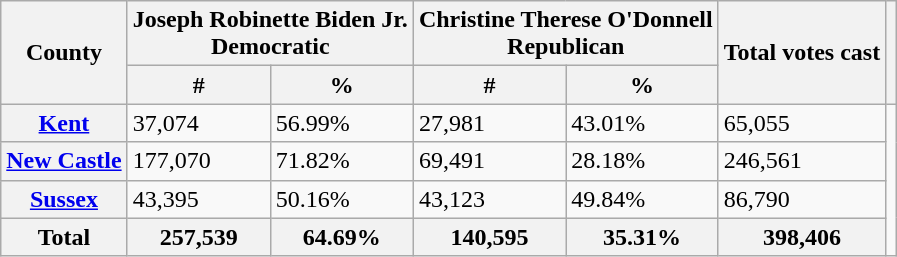<table class="wikitable sortable">
<tr>
<th scope=col rowspan="2">County</th>
<th scope=col style="text-align:center;" colspan="2">Joseph Robinette Biden Jr. <br>Democratic</th>
<th scope=col style="text-align:center;" colspan="2">Christine Therese O'Donnell <br>Republican</th>
<th scope=col rowspan="2">Total votes cast</th>
<th scope=col rowspan="2" class="unsortable"></th>
</tr>
<tr>
<th style="text-align:center;" data-sort-type="number">#</th>
<th style="text-align:center;" data-sort-type="number">%</th>
<th style="text-align:center;" data-sort-type="number">#</th>
<th style="text-align:center;" data-sort-type="number">%</th>
</tr>
<tr>
<th scope=row ><a href='#'>Kent</a></th>
<td>37,074</td>
<td>56.99%</td>
<td>27,981</td>
<td>43.01%</td>
<td>65,055</td>
<td rowspan="4"></td>
</tr>
<tr>
<th scope=row ><a href='#'>New Castle</a></th>
<td>177,070</td>
<td>71.82%</td>
<td>69,491</td>
<td>28.18%</td>
<td>246,561</td>
</tr>
<tr>
<th scope=row ><a href='#'>Sussex</a></th>
<td>43,395</td>
<td>50.16%</td>
<td>43,123</td>
<td>49.84%</td>
<td>86,790</td>
</tr>
<tr>
<th>Total</th>
<th>257,539</th>
<th>64.69%</th>
<th>140,595</th>
<th>35.31%</th>
<th>398,406</th>
</tr>
</table>
